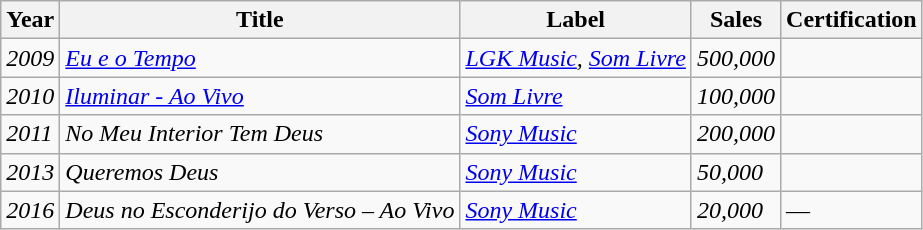<table class="wikitable sortable">
<tr>
<th>Year</th>
<th>Title</th>
<th>Label</th>
<th>Sales</th>
<th>Certification</th>
</tr>
<tr>
<td><em>2009</em></td>
<td><em><a href='#'>Eu e o Tempo</a></em></td>
<td><em><a href='#'>LGK Music</a>, <a href='#'>Som Livre</a></em></td>
<td><em>500,000</em></td>
<td><em></em></td>
</tr>
<tr>
<td><em>2010</em></td>
<td><em><a href='#'>Iluminar - Ao Vivo</a></em></td>
<td><em><a href='#'>Som Livre</a></em></td>
<td><em>100,000</em></td>
<td><em></em></td>
</tr>
<tr>
<td><em>2011</em></td>
<td><em>No Meu Interior Tem Deus</em></td>
<td><em><a href='#'>Sony Music</a></em></td>
<td><em>200,000</em></td>
<td><em></em></td>
</tr>
<tr>
<td><em>2013</em></td>
<td><em>Queremos Deus</em></td>
<td><em><a href='#'>Sony Music</a></em></td>
<td><em>50,000</em></td>
<td><em></em></td>
</tr>
<tr>
<td><em>2016</em></td>
<td><em>Deus no Esconderijo do Verso – Ao Vivo</em></td>
<td><em><a href='#'>Sony Music</a></em></td>
<td><em>20,000</em></td>
<td>—</td>
</tr>
</table>
